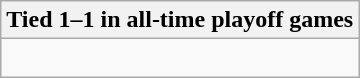<table class="wikitable collapsible collapsed">
<tr>
<th>Tied 1–1 in all-time playoff games</th>
</tr>
<tr>
<td><br>
</td>
</tr>
</table>
